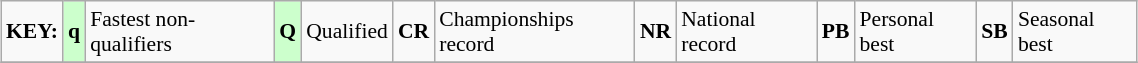<table class="wikitable" style="margin:0.5em auto; font-size:90%;position:relative;" width=60%>
<tr>
<td><strong>KEY:</strong></td>
<td bgcolor=ccffcc align=center><strong>q</strong></td>
<td>Fastest non-qualifiers</td>
<td bgcolor=ccffcc align=center><strong>Q</strong></td>
<td>Qualified</td>
<td align=center><strong>CR</strong></td>
<td>Championships record</td>
<td align=center><strong>NR</strong></td>
<td>National record</td>
<td align=center><strong>PB</strong></td>
<td>Personal best</td>
<td align=center><strong>SB</strong></td>
<td>Seasonal best</td>
</tr>
<tr>
</tr>
</table>
